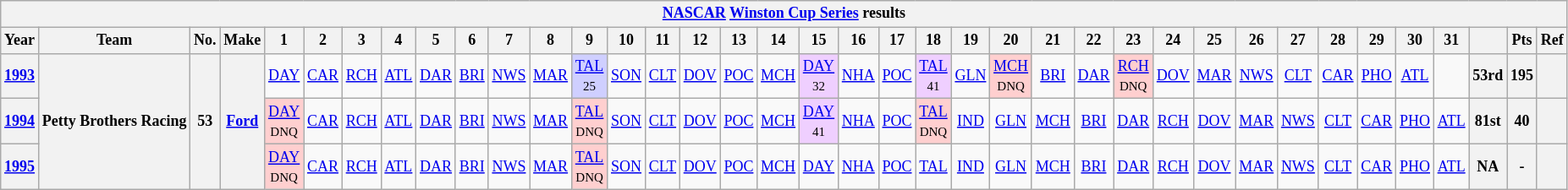<table class="wikitable" style="text-align:center; font-size:75%">
<tr>
<th colspan=45><a href='#'>NASCAR</a> <a href='#'>Winston Cup Series</a> results</th>
</tr>
<tr>
<th>Year</th>
<th>Team</th>
<th>No.</th>
<th>Make</th>
<th>1</th>
<th>2</th>
<th>3</th>
<th>4</th>
<th>5</th>
<th>6</th>
<th>7</th>
<th>8</th>
<th>9</th>
<th>10</th>
<th>11</th>
<th>12</th>
<th>13</th>
<th>14</th>
<th>15</th>
<th>16</th>
<th>17</th>
<th>18</th>
<th>19</th>
<th>20</th>
<th>21</th>
<th>22</th>
<th>23</th>
<th>24</th>
<th>25</th>
<th>26</th>
<th>27</th>
<th>28</th>
<th>29</th>
<th>30</th>
<th>31</th>
<th></th>
<th>Pts</th>
<th>Ref</th>
</tr>
<tr>
<th><a href='#'>1993</a></th>
<th rowspan=3>Petty Brothers Racing</th>
<th rowspan=3>53</th>
<th rowspan=3><a href='#'>Ford</a></th>
<td><a href='#'>DAY</a></td>
<td><a href='#'>CAR</a></td>
<td><a href='#'>RCH</a></td>
<td><a href='#'>ATL</a></td>
<td><a href='#'>DAR</a></td>
<td><a href='#'>BRI</a></td>
<td><a href='#'>NWS</a></td>
<td><a href='#'>MAR</a></td>
<td style="background:#CFCFFF;"><a href='#'>TAL</a><br><small>25</small></td>
<td><a href='#'>SON</a></td>
<td><a href='#'>CLT</a></td>
<td><a href='#'>DOV</a></td>
<td><a href='#'>POC</a></td>
<td><a href='#'>MCH</a></td>
<td style="background:#EFCFFF;"><a href='#'>DAY</a><br><small>32</small></td>
<td><a href='#'>NHA</a></td>
<td><a href='#'>POC</a></td>
<td style="background:#EFCFFF;"><a href='#'>TAL</a><br><small>41</small></td>
<td><a href='#'>GLN</a></td>
<td style="background:#FFCFCF;"><a href='#'>MCH</a><br><small>DNQ</small></td>
<td><a href='#'>BRI</a></td>
<td><a href='#'>DAR</a></td>
<td style="background:#FFCFCF;"><a href='#'>RCH</a><br><small>DNQ</small></td>
<td><a href='#'>DOV</a></td>
<td><a href='#'>MAR</a></td>
<td><a href='#'>NWS</a></td>
<td><a href='#'>CLT</a></td>
<td><a href='#'>CAR</a></td>
<td><a href='#'>PHO</a></td>
<td><a href='#'>ATL</a></td>
<td></td>
<th>53rd</th>
<th>195</th>
<th></th>
</tr>
<tr>
<th><a href='#'>1994</a></th>
<td style="background:#FFCFCF;"><a href='#'>DAY</a><br><small>DNQ</small></td>
<td><a href='#'>CAR</a></td>
<td><a href='#'>RCH</a></td>
<td><a href='#'>ATL</a></td>
<td><a href='#'>DAR</a></td>
<td><a href='#'>BRI</a></td>
<td><a href='#'>NWS</a></td>
<td><a href='#'>MAR</a></td>
<td style="background:#FFCFCF;"><a href='#'>TAL</a><br><small>DNQ</small></td>
<td><a href='#'>SON</a></td>
<td><a href='#'>CLT</a></td>
<td><a href='#'>DOV</a></td>
<td><a href='#'>POC</a></td>
<td><a href='#'>MCH</a></td>
<td style="background:#EFCFFF;"><a href='#'>DAY</a><br><small>41</small></td>
<td><a href='#'>NHA</a></td>
<td><a href='#'>POC</a></td>
<td style="background:#FFCFCF;"><a href='#'>TAL</a><br><small>DNQ</small></td>
<td><a href='#'>IND</a></td>
<td><a href='#'>GLN</a></td>
<td><a href='#'>MCH</a></td>
<td><a href='#'>BRI</a></td>
<td><a href='#'>DAR</a></td>
<td><a href='#'>RCH</a></td>
<td><a href='#'>DOV</a></td>
<td><a href='#'>MAR</a></td>
<td><a href='#'>NWS</a></td>
<td><a href='#'>CLT</a></td>
<td><a href='#'>CAR</a></td>
<td><a href='#'>PHO</a></td>
<td><a href='#'>ATL</a></td>
<th>81st</th>
<th>40</th>
<th></th>
</tr>
<tr>
<th><a href='#'>1995</a></th>
<td style="background:#FFCFCF;"><a href='#'>DAY</a><br><small>DNQ</small></td>
<td><a href='#'>CAR</a></td>
<td><a href='#'>RCH</a></td>
<td><a href='#'>ATL</a></td>
<td><a href='#'>DAR</a></td>
<td><a href='#'>BRI</a></td>
<td><a href='#'>NWS</a></td>
<td><a href='#'>MAR</a></td>
<td style="background:#FFCFCF;"><a href='#'>TAL</a><br><small>DNQ</small></td>
<td><a href='#'>SON</a></td>
<td><a href='#'>CLT</a></td>
<td><a href='#'>DOV</a></td>
<td><a href='#'>POC</a></td>
<td><a href='#'>MCH</a></td>
<td><a href='#'>DAY</a></td>
<td><a href='#'>NHA</a></td>
<td><a href='#'>POC</a></td>
<td><a href='#'>TAL</a></td>
<td><a href='#'>IND</a></td>
<td><a href='#'>GLN</a></td>
<td><a href='#'>MCH</a></td>
<td><a href='#'>BRI</a></td>
<td><a href='#'>DAR</a></td>
<td><a href='#'>RCH</a></td>
<td><a href='#'>DOV</a></td>
<td><a href='#'>MAR</a></td>
<td><a href='#'>NWS</a></td>
<td><a href='#'>CLT</a></td>
<td><a href='#'>CAR</a></td>
<td><a href='#'>PHO</a></td>
<td><a href='#'>ATL</a></td>
<th>NA</th>
<th>-</th>
<th></th>
</tr>
</table>
